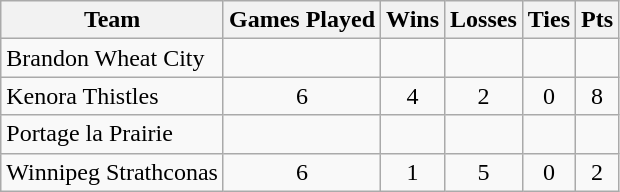<table class="wikitable">
<tr>
<th>Team</th>
<th>Games Played</th>
<th>Wins</th>
<th>Losses</th>
<th>Ties</th>
<th>Pts</th>
</tr>
<tr>
<td>Brandon Wheat City</td>
<td></td>
<td></td>
<td></td>
<td></td>
<td></td>
</tr>
<tr align="center">
<td align="left">Kenora Thistles</td>
<td>6</td>
<td>4</td>
<td>2</td>
<td>0</td>
<td>8</td>
</tr>
<tr>
<td>Portage la Prairie</td>
<td></td>
<td></td>
<td></td>
<td></td>
<td></td>
</tr>
<tr align="center">
<td align="left">Winnipeg Strathconas</td>
<td>6</td>
<td>1</td>
<td>5</td>
<td>0</td>
<td>2</td>
</tr>
</table>
